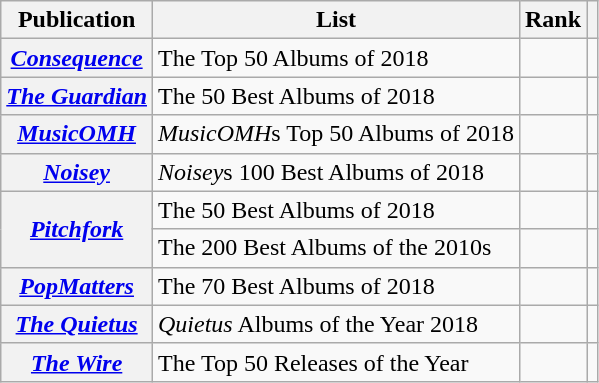<table class="wikitable sortable plainrowheaders" style="border:none; margin:0;">
<tr>
<th scope="col">Publication</th>
<th scope="col" class="unsortable">List</th>
<th scope="col" data-sort-type="number">Rank</th>
<th scope="col" class="unsortable"></th>
</tr>
<tr>
<th scope="row"><em><a href='#'>Consequence</a></em></th>
<td>The Top 50 Albums of 2018</td>
<td></td>
<td></td>
</tr>
<tr>
<th scope="row"><em><a href='#'>The Guardian</a></em></th>
<td>The 50 Best Albums of 2018</td>
<td></td>
<td></td>
</tr>
<tr>
<th scope="row"><em><a href='#'>MusicOMH</a></em></th>
<td><em>MusicOMH</em>s Top 50 Albums of 2018</td>
<td></td>
<td></td>
</tr>
<tr>
<th scope="row"><em><a href='#'>Noisey</a></em></th>
<td><em>Noisey</em>s 100 Best Albums of 2018</td>
<td></td>
<td></td>
</tr>
<tr>
<th scope="row" rowspan="2"><em><a href='#'>Pitchfork</a></em></th>
<td>The 50 Best Albums of 2018</td>
<td></td>
<td></td>
</tr>
<tr>
<td>The 200 Best Albums of the 2010s</td>
<td></td>
<td></td>
</tr>
<tr>
<th scope="row"><em><a href='#'>PopMatters</a></em></th>
<td>The 70 Best Albums of 2018</td>
<td></td>
<td></td>
</tr>
<tr>
<th scope="row"><em><a href='#'>The Quietus</a></em></th>
<td><em>Quietus</em> Albums of the Year 2018</td>
<td></td>
<td></td>
</tr>
<tr>
<th scope="row"><em><a href='#'>The Wire</a></em></th>
<td>The Top 50 Releases of the Year</td>
<td></td>
<td></td>
</tr>
</table>
